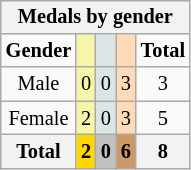<table class="wikitable" style="font-size:85%; float:left">
<tr style="background:#efefef;">
<th colspan=5><strong>Medals by gender</strong></th>
</tr>
<tr align=center>
<td><strong>Gender</strong></td>
<td style="background:#f7f6a8;"></td>
<td style="background:#dce5e5;"></td>
<td style="background:#ffdab9;"></td>
<td><strong>Total</strong></td>
</tr>
<tr align=center>
<td>Male</td>
<td style="background:#F7F6A8;">0</td>
<td style="background:#DCE5E5;">0</td>
<td style="background:#FFDAB9;">3</td>
<td>3</td>
</tr>
<tr align=center>
<td>Female</td>
<td style="background:#F7F6A8;">2</td>
<td style="background:#DCE5E5;">0</td>
<td style="background:#FFDAB9;">3</td>
<td>5</td>
</tr>
<tr align=center>
<th><strong>Total</strong></th>
<th style="background:gold;"><strong>2</strong></th>
<th style="background:silver;"><strong>0</strong></th>
<th style="background:#c96;"><strong>6</strong></th>
<th><strong>8</strong></th>
</tr>
</table>
